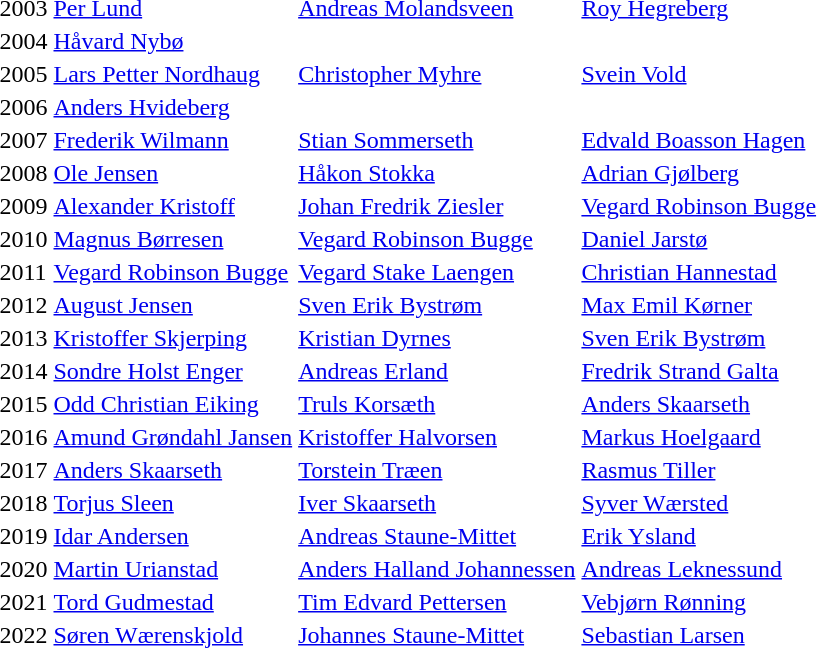<table>
<tr>
<td>2003</td>
<td><a href='#'>Per Lund</a></td>
<td><a href='#'>Andreas Molandsveen</a></td>
<td><a href='#'>Roy Hegreberg</a></td>
</tr>
<tr>
<td>2004</td>
<td><a href='#'>Håvard Nybø</a></td>
<td></td>
<td></td>
</tr>
<tr>
<td>2005</td>
<td><a href='#'>Lars Petter Nordhaug</a></td>
<td><a href='#'>Christopher Myhre</a></td>
<td><a href='#'>Svein Vold</a></td>
</tr>
<tr>
<td>2006</td>
<td><a href='#'>Anders Hvideberg</a></td>
<td></td>
<td></td>
</tr>
<tr>
<td>2007</td>
<td><a href='#'>Frederik Wilmann</a></td>
<td><a href='#'>Stian Sommerseth</a></td>
<td><a href='#'>Edvald Boasson Hagen</a></td>
</tr>
<tr>
<td>2008</td>
<td><a href='#'>Ole Jensen</a></td>
<td><a href='#'>Håkon Stokka</a></td>
<td><a href='#'>Adrian Gjølberg</a></td>
</tr>
<tr>
<td>2009</td>
<td><a href='#'>Alexander Kristoff</a></td>
<td><a href='#'>Johan Fredrik Ziesler</a></td>
<td><a href='#'>Vegard Robinson Bugge</a></td>
</tr>
<tr>
<td>2010</td>
<td><a href='#'>Magnus Børresen</a></td>
<td><a href='#'>Vegard Robinson Bugge</a></td>
<td><a href='#'>Daniel Jarstø</a></td>
</tr>
<tr>
<td>2011</td>
<td><a href='#'>Vegard Robinson Bugge</a></td>
<td><a href='#'>Vegard Stake Laengen</a></td>
<td><a href='#'>Christian Hannestad</a></td>
</tr>
<tr>
<td>2012</td>
<td><a href='#'>August Jensen</a></td>
<td><a href='#'>Sven Erik Bystrøm</a></td>
<td><a href='#'>Max Emil Kørner</a></td>
</tr>
<tr>
<td>2013</td>
<td><a href='#'>Kristoffer Skjerping</a></td>
<td><a href='#'>Kristian Dyrnes</a></td>
<td><a href='#'>Sven Erik Bystrøm</a></td>
</tr>
<tr>
<td>2014</td>
<td><a href='#'>Sondre Holst Enger</a></td>
<td><a href='#'>Andreas Erland</a></td>
<td><a href='#'>Fredrik Strand Galta</a></td>
</tr>
<tr>
<td>2015</td>
<td><a href='#'>Odd Christian Eiking</a></td>
<td><a href='#'>Truls Korsæth</a></td>
<td><a href='#'>Anders Skaarseth</a></td>
</tr>
<tr>
<td>2016</td>
<td><a href='#'>Amund Grøndahl Jansen</a></td>
<td><a href='#'>Kristoffer Halvorsen</a></td>
<td><a href='#'>Markus Hoelgaard</a></td>
</tr>
<tr>
<td>2017</td>
<td><a href='#'>Anders Skaarseth</a></td>
<td><a href='#'>Torstein Træen</a></td>
<td><a href='#'>Rasmus Tiller</a></td>
</tr>
<tr>
<td>2018</td>
<td><a href='#'>Torjus Sleen</a></td>
<td><a href='#'>Iver Skaarseth</a></td>
<td><a href='#'>Syver Wærsted</a></td>
</tr>
<tr>
<td>2019</td>
<td><a href='#'>Idar Andersen</a></td>
<td><a href='#'>Andreas Staune-Mittet</a></td>
<td><a href='#'>Erik Ysland</a></td>
</tr>
<tr>
<td>2020</td>
<td><a href='#'>Martin Urianstad</a></td>
<td><a href='#'>Anders Halland Johannessen</a></td>
<td><a href='#'>Andreas Leknessund</a></td>
</tr>
<tr>
<td>2021</td>
<td><a href='#'>Tord Gudmestad</a></td>
<td><a href='#'>Tim Edvard Pettersen</a></td>
<td><a href='#'>Vebjørn Rønning</a></td>
</tr>
<tr>
<td>2022</td>
<td><a href='#'>Søren Wærenskjold</a></td>
<td><a href='#'>Johannes Staune-Mittet</a></td>
<td><a href='#'>Sebastian Larsen</a></td>
</tr>
</table>
